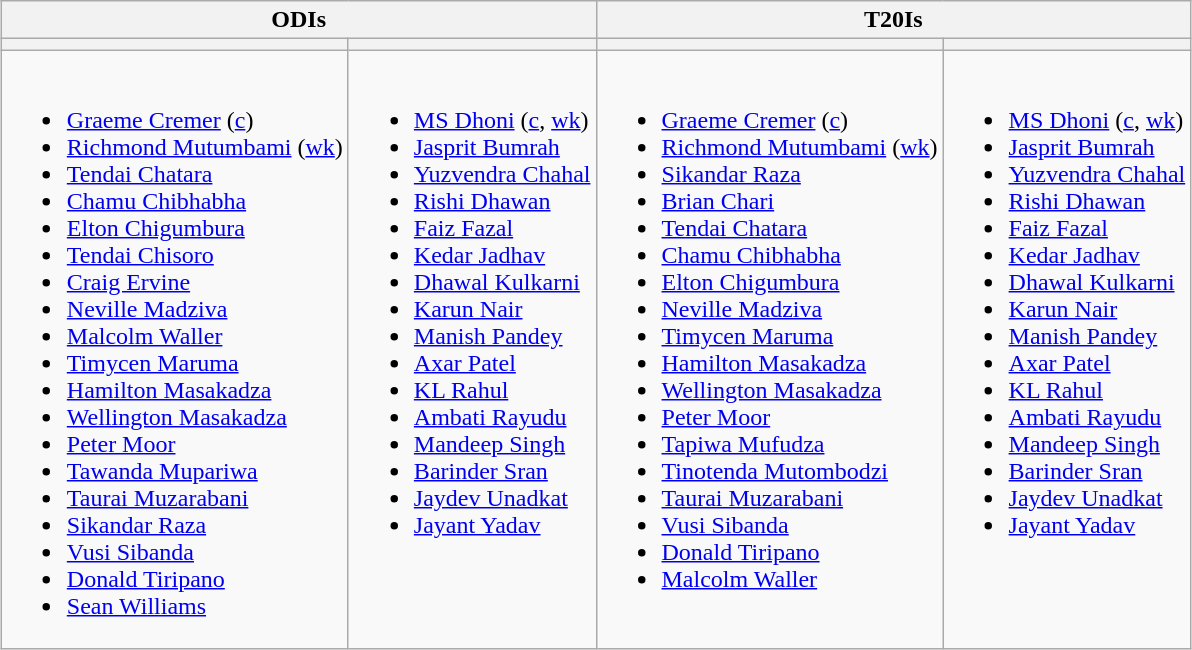<table class="wikitable" style="text-align:left; margin:auto">
<tr>
<th colspan=2>ODIs</th>
<th colspan=2>T20Is</th>
</tr>
<tr>
<th></th>
<th></th>
<th></th>
<th></th>
</tr>
<tr style="vertical-align:top">
<td><br><ul><li><a href='#'>Graeme Cremer</a> (<a href='#'>c</a>)</li><li><a href='#'>Richmond Mutumbami</a> (<a href='#'>wk</a>)</li><li><a href='#'>Tendai Chatara</a></li><li><a href='#'>Chamu Chibhabha</a></li><li><a href='#'>Elton Chigumbura</a></li><li><a href='#'>Tendai Chisoro</a></li><li><a href='#'>Craig Ervine</a></li><li><a href='#'>Neville Madziva</a></li><li><a href='#'>Malcolm Waller</a></li><li><a href='#'>Timycen Maruma</a></li><li><a href='#'>Hamilton Masakadza</a></li><li><a href='#'>Wellington Masakadza</a></li><li><a href='#'>Peter Moor</a></li><li><a href='#'>Tawanda Mupariwa</a></li><li><a href='#'>Taurai Muzarabani</a></li><li><a href='#'>Sikandar Raza</a></li><li><a href='#'>Vusi Sibanda</a></li><li><a href='#'>Donald Tiripano</a></li><li><a href='#'>Sean Williams</a></li></ul></td>
<td><br><ul><li><a href='#'>MS Dhoni</a> (<a href='#'>c</a>, <a href='#'>wk</a>)</li><li><a href='#'>Jasprit Bumrah</a></li><li><a href='#'>Yuzvendra Chahal</a></li><li><a href='#'>Rishi Dhawan</a></li><li><a href='#'>Faiz Fazal</a></li><li><a href='#'>Kedar Jadhav</a></li><li><a href='#'>Dhawal Kulkarni</a></li><li><a href='#'>Karun Nair</a></li><li><a href='#'>Manish Pandey</a></li><li><a href='#'>Axar Patel</a></li><li><a href='#'>KL Rahul</a></li><li><a href='#'>Ambati Rayudu</a></li><li><a href='#'>Mandeep Singh</a></li><li><a href='#'>Barinder Sran</a></li><li><a href='#'>Jaydev Unadkat</a></li><li><a href='#'>Jayant Yadav</a></li></ul></td>
<td><br><ul><li><a href='#'>Graeme Cremer</a> (<a href='#'>c</a>)</li><li><a href='#'>Richmond Mutumbami</a> (<a href='#'>wk</a>)</li><li><a href='#'>Sikandar Raza</a></li><li><a href='#'>Brian Chari</a></li><li><a href='#'>Tendai Chatara</a></li><li><a href='#'>Chamu Chibhabha</a></li><li><a href='#'>Elton Chigumbura</a></li><li><a href='#'>Neville Madziva</a></li><li><a href='#'>Timycen Maruma</a></li><li><a href='#'>Hamilton Masakadza</a></li><li><a href='#'>Wellington Masakadza</a></li><li><a href='#'>Peter Moor</a></li><li><a href='#'>Tapiwa Mufudza</a></li><li><a href='#'>Tinotenda Mutombodzi</a></li><li><a href='#'>Taurai Muzarabani</a></li><li><a href='#'>Vusi Sibanda</a></li><li><a href='#'>Donald Tiripano</a></li><li><a href='#'>Malcolm Waller</a></li></ul></td>
<td><br><ul><li><a href='#'>MS Dhoni</a> (<a href='#'>c</a>, <a href='#'>wk</a>)</li><li><a href='#'>Jasprit Bumrah</a></li><li><a href='#'>Yuzvendra Chahal</a></li><li><a href='#'>Rishi Dhawan</a></li><li><a href='#'>Faiz Fazal</a></li><li><a href='#'>Kedar Jadhav</a></li><li><a href='#'>Dhawal Kulkarni</a></li><li><a href='#'>Karun Nair</a></li><li><a href='#'>Manish Pandey</a></li><li><a href='#'>Axar Patel</a></li><li><a href='#'>KL Rahul</a></li><li><a href='#'>Ambati Rayudu</a></li><li><a href='#'>Mandeep Singh</a></li><li><a href='#'>Barinder Sran</a></li><li><a href='#'>Jaydev Unadkat</a></li><li><a href='#'>Jayant Yadav</a></li></ul></td>
</tr>
</table>
